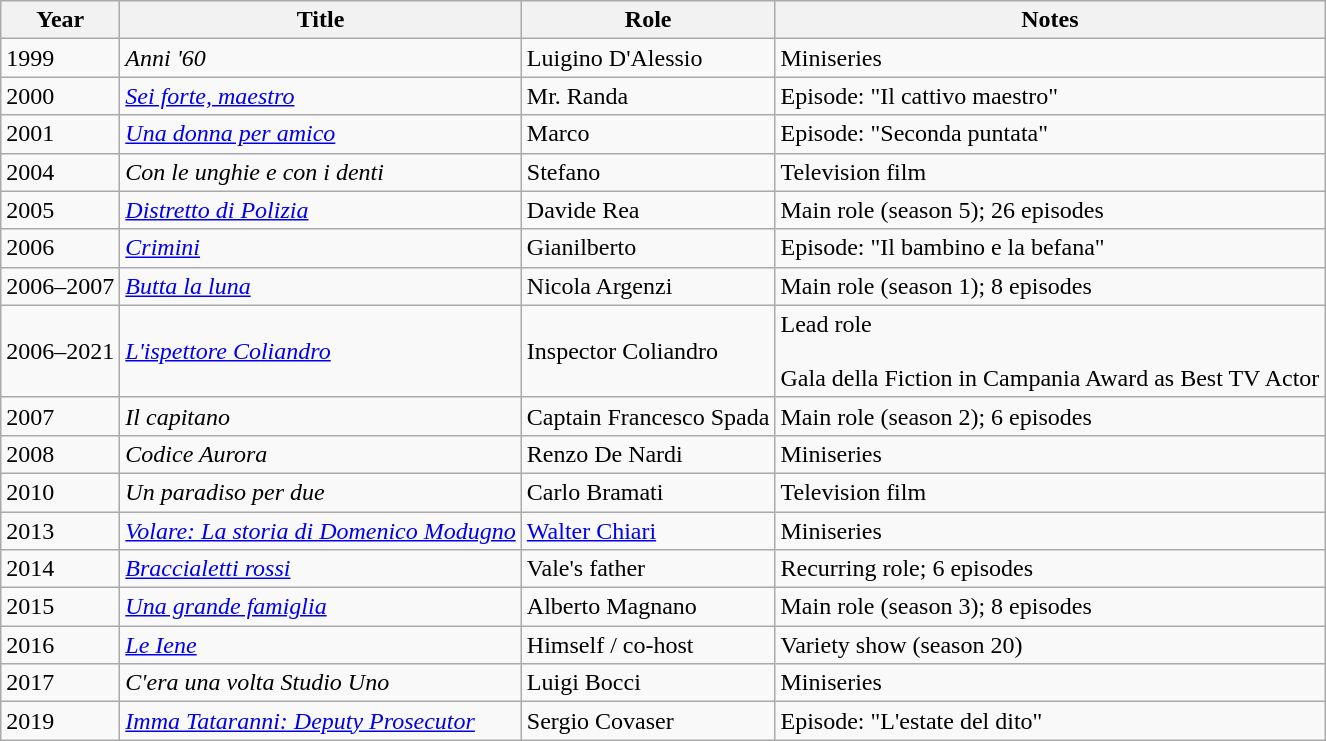<table class="wikitable">
<tr>
<th>Year</th>
<th>Title</th>
<th>Role</th>
<th>Notes</th>
</tr>
<tr>
<td>1999</td>
<td><em>Anni '60</em></td>
<td>Luigino D'Alessio</td>
<td>Miniseries</td>
</tr>
<tr>
<td>2000</td>
<td><em><a href='#'>Sei forte, maestro</a></em></td>
<td>Mr. Randa</td>
<td>Episode: "Il cattivo maestro"</td>
</tr>
<tr>
<td>2001</td>
<td><em><a href='#'>Una donna per amico</a></em></td>
<td>Marco</td>
<td>Episode: "Seconda puntata"</td>
</tr>
<tr>
<td>2004</td>
<td><em>Con le unghie e con i denti</em></td>
<td>Stefano</td>
<td>Television film</td>
</tr>
<tr>
<td>2005</td>
<td><em><a href='#'>Distretto di Polizia</a></em></td>
<td>Davide Rea</td>
<td>Main role (season 5); 26 episodes</td>
</tr>
<tr>
<td>2006</td>
<td><em><a href='#'>Crimini</a></em></td>
<td>Gianilberto</td>
<td>Episode: "Il bambino e la befana"</td>
</tr>
<tr>
<td>2006–2007</td>
<td><em><a href='#'>Butta la luna</a></em></td>
<td>Nicola Argenzi</td>
<td>Main role (season 1); 8 episodes</td>
</tr>
<tr>
<td>2006–2021</td>
<td><em><a href='#'>L'ispettore Coliandro</a></em></td>
<td>Inspector Coliandro</td>
<td>Lead role <br><br>Gala della Fiction in Campania Award as Best TV Actor</td>
</tr>
<tr>
<td>2007</td>
<td><em>Il capitano</em></td>
<td>Captain Francesco Spada</td>
<td>Main role (season 2); 6 episodes</td>
</tr>
<tr>
<td>2008</td>
<td><em>Codice Aurora</em></td>
<td>Renzo De Nardi</td>
<td>Miniseries</td>
</tr>
<tr>
<td>2010</td>
<td><em>Un paradiso per due</em></td>
<td>Carlo Bramati</td>
<td>Television film</td>
</tr>
<tr>
<td>2013</td>
<td><em><a href='#'>Volare: La storia di Domenico Modugno</a></em></td>
<td><a href='#'>Walter Chiari</a></td>
<td>Miniseries</td>
</tr>
<tr>
<td>2014</td>
<td><em><a href='#'>Braccialetti rossi</a></em></td>
<td>Vale's father</td>
<td>Recurring role; 6 episodes</td>
</tr>
<tr>
<td>2015</td>
<td><em><a href='#'>Una grande famiglia</a></em></td>
<td>Alberto Magnano</td>
<td>Main role (season 3); 8 episodes</td>
</tr>
<tr>
<td>2016</td>
<td><em><a href='#'>Le Iene</a></em></td>
<td>Himself / co-host</td>
<td>Variety show (season 20)</td>
</tr>
<tr>
<td>2017</td>
<td><em>C'era una volta Studio Uno</em></td>
<td>Luigi Bocci</td>
<td>Miniseries</td>
</tr>
<tr>
<td>2019</td>
<td><em><a href='#'>Imma Tataranni: Deputy Prosecutor</a></em></td>
<td>Sergio Covaser</td>
<td>Episode: "L'estate del dito"</td>
</tr>
</table>
